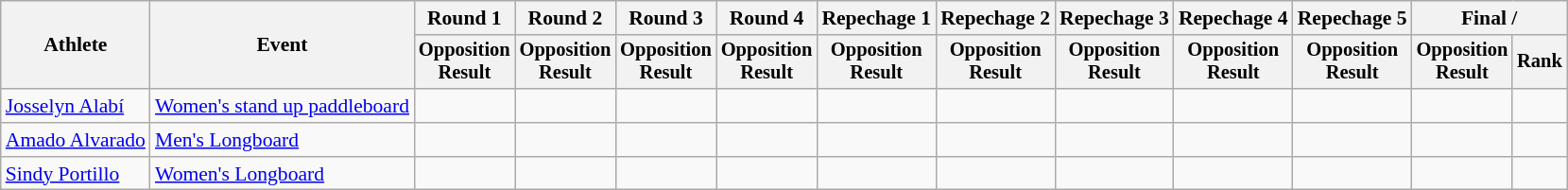<table class=wikitable style=font-size:90%;text-align:center>
<tr>
<th rowspan=2>Athlete</th>
<th rowspan=2>Event</th>
<th>Round 1</th>
<th>Round 2</th>
<th>Round 3</th>
<th>Round 4</th>
<th>Repechage 1</th>
<th>Repechage 2</th>
<th>Repechage 3</th>
<th>Repechage 4</th>
<th>Repechage 5</th>
<th colspan=2>Final / </th>
</tr>
<tr style=font-size:95%>
<th>Opposition<br>Result</th>
<th>Opposition<br>Result</th>
<th>Opposition<br>Result</th>
<th>Opposition<br>Result</th>
<th>Opposition<br>Result</th>
<th>Opposition<br>Result</th>
<th>Opposition<br>Result</th>
<th>Opposition<br>Result</th>
<th>Opposition<br>Result</th>
<th>Opposition<br>Result</th>
<th>Rank</th>
</tr>
<tr>
<td align=left><a href='#'>Josselyn Alabí</a></td>
<td align=left><a href='#'>Women's stand up paddleboard</a></td>
<td></td>
<td></td>
<td></td>
<td></td>
<td></td>
<td></td>
<td></td>
<td></td>
<td></td>
<td></td>
<td></td>
</tr>
<tr>
<td align=left><a href='#'>Amado Alvarado</a></td>
<td align=left><a href='#'>Men's Longboard</a></td>
<td></td>
<td></td>
<td></td>
<td></td>
<td></td>
<td></td>
<td></td>
<td></td>
<td></td>
<td></td>
<td></td>
</tr>
<tr>
<td align=left><a href='#'>Sindy Portillo</a></td>
<td align=left><a href='#'>Women's Longboard</a></td>
<td></td>
<td></td>
<td></td>
<td></td>
<td></td>
<td></td>
<td></td>
<td></td>
<td></td>
<td></td>
<td></td>
</tr>
</table>
